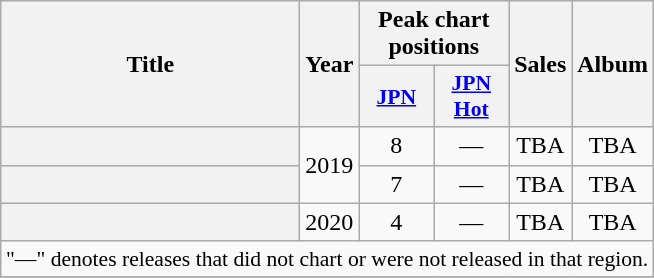<table class="wikitable plainrowheaders" style="text-align:center;">
<tr>
<th scope="col" rowspan="2" style="width:12em;">Title</th>
<th scope="col" rowspan="2">Year</th>
<th scope="col" colspan="2">Peak chart positions</th>
<th scope="col" rowspan="2">Sales</th>
<th scope="col" rowspan="2">Album</th>
</tr>
<tr>
<th scope="col" style="width:3em;font-size:90%;"><a href='#'>JPN</a></th>
<th scope="col" style="width:3em;font-size:90%;"><a href='#'>JPN<br>Hot</a></th>
</tr>
<tr>
<th scope="row"></th>
<td rowspan="2">2019</td>
<td>8</td>
<td>—</td>
<td>TBA</td>
<td>TBA</td>
</tr>
<tr>
<th scope="row"></th>
<td>7</td>
<td>—</td>
<td>TBA</td>
<td>TBA</td>
</tr>
<tr>
<th scope="row"></th>
<td>2020</td>
<td>4</td>
<td>—</td>
<td>TBA</td>
<td>TBA</td>
</tr>
<tr>
<td colspan="6" style="font-size:90%;">"—" denotes releases that did not chart or were not released in that region.</td>
</tr>
<tr>
</tr>
</table>
